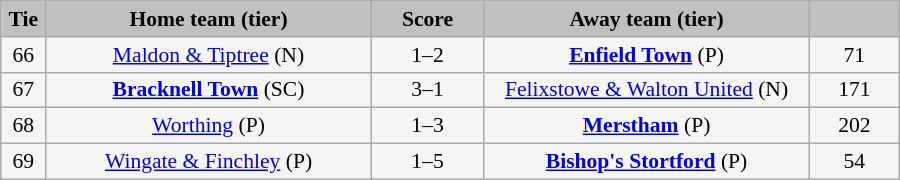<table class="wikitable" style="width: 600px; background:WhiteSmoke; text-align:center; font-size:90%">
<tr>
<td scope="col" style="width:  5.00%; background:silver;"><strong>Tie</strong></td>
<td scope="col" style="width: 36.25%; background:silver;"><strong>Home team (tier)</strong></td>
<td scope="col" style="width: 12.50%; background:silver;"><strong>Score</strong></td>
<td scope="col" style="width: 36.25%; background:silver;"><strong>Away team (tier)</strong></td>
<td scope="col" style="width: 10.00%; background:silver;"><strong></strong></td>
</tr>
<tr>
<td>66</td>
<td><a href='#'>Maldon & Tiptree</a> (N)</td>
<td>1–2</td>
<td><strong><a href='#'>Enfield Town</a></strong> (P)</td>
<td>71</td>
</tr>
<tr>
<td>67</td>
<td><strong><a href='#'>Bracknell Town</a></strong> (SC)</td>
<td>3–1</td>
<td><a href='#'>Felixstowe & Walton United</a> (N)</td>
<td>171</td>
</tr>
<tr>
<td>68</td>
<td><a href='#'>Worthing</a> (P)</td>
<td>1–3</td>
<td><strong><a href='#'>Merstham</a></strong> (P)</td>
<td>202</td>
</tr>
<tr>
<td>69</td>
<td><a href='#'>Wingate & Finchley</a> (P)</td>
<td>1–5</td>
<td><strong><a href='#'>Bishop's Stortford</a></strong> (P)</td>
<td>54</td>
</tr>
</table>
